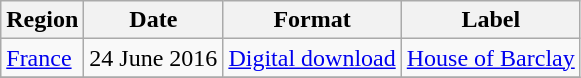<table class=wikitable>
<tr>
<th>Region</th>
<th>Date</th>
<th>Format</th>
<th>Label</th>
</tr>
<tr>
<td><a href='#'>France</a></td>
<td>24 June 2016</td>
<td><a href='#'>Digital download</a></td>
<td><a href='#'>House of Barclay</a></td>
</tr>
<tr>
</tr>
</table>
